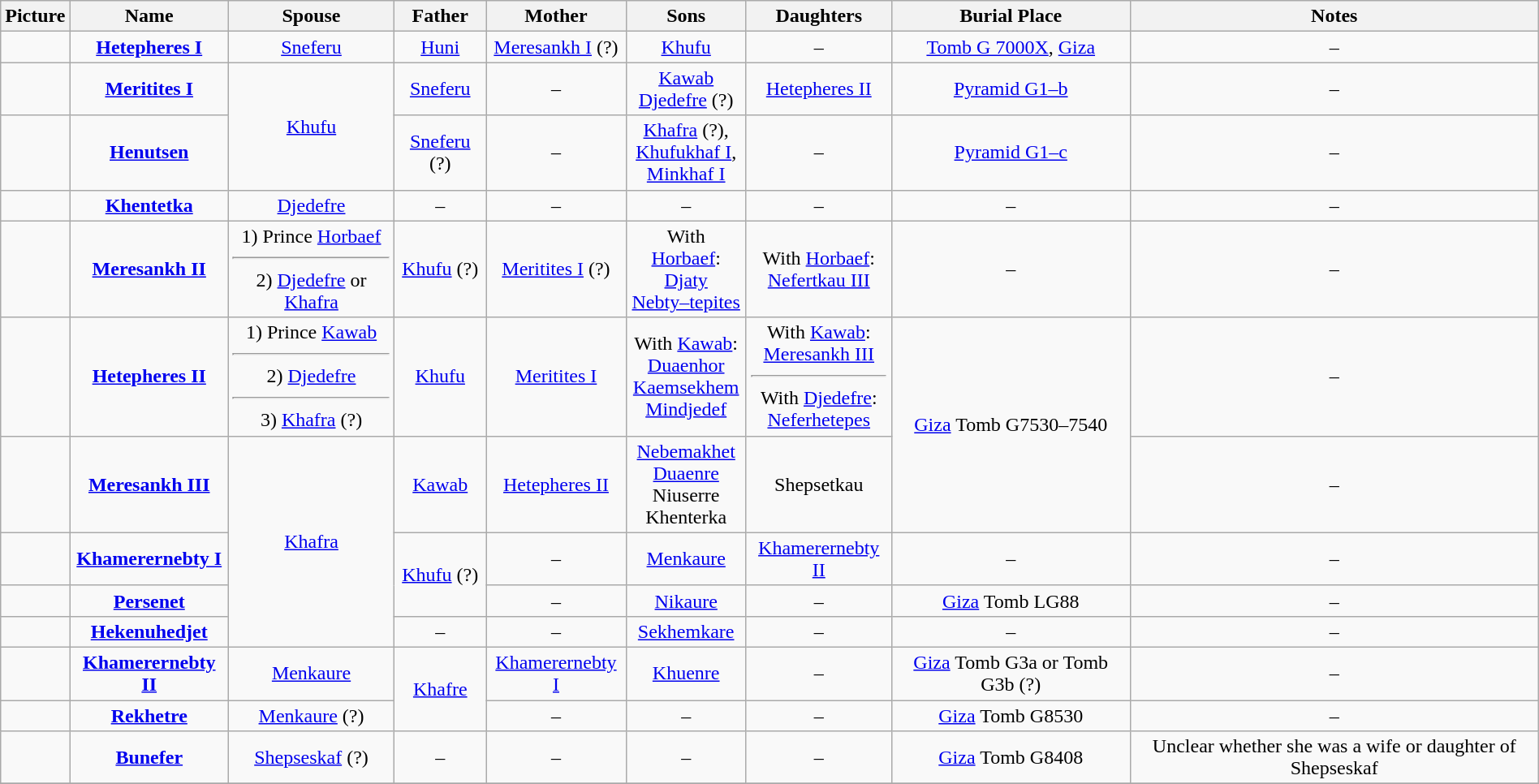<table width=100% class="wikitable" style="text-align:center;">
<tr>
<th>Picture</th>
<th>Name</th>
<th>Spouse</th>
<th>Father</th>
<th>Mother</th>
<th>Sons</th>
<th>Daughters</th>
<th>Burial Place</th>
<th>Notes</th>
</tr>
<tr>
<td></td>
<td><strong><a href='#'>Hetepheres I</a></strong></td>
<td><a href='#'>Sneferu</a></td>
<td><a href='#'>Huni</a></td>
<td><a href='#'>Meresankh I</a> (?)</td>
<td><a href='#'>Khufu</a></td>
<td>–</td>
<td><a href='#'>Tomb G 7000X</a>, <a href='#'>Giza</a></td>
<td>–</td>
</tr>
<tr>
<td></td>
<td><strong><a href='#'>Meritites I</a></strong></td>
<td rowspan="2"><a href='#'>Khufu</a></td>
<td><a href='#'>Sneferu</a></td>
<td>–</td>
<td><a href='#'>Kawab</a><br><a href='#'>Djedefre</a> (?)</td>
<td><a href='#'>Hetepheres II</a></td>
<td><a href='#'>Pyramid G1–b</a></td>
<td>–</td>
</tr>
<tr>
<td></td>
<td><strong><a href='#'>Henutsen</a></strong></td>
<td><a href='#'>Sneferu</a> (?)</td>
<td>–</td>
<td><a href='#'>Khafra</a> (?),<br><a href='#'>Khufukhaf I</a>,<br><a href='#'>Minkhaf I</a></td>
<td>–</td>
<td><a href='#'>Pyramid G1–c</a></td>
<td>–</td>
</tr>
<tr>
<td></td>
<td><strong><a href='#'>Khentetka</a></strong></td>
<td><a href='#'>Djedefre</a></td>
<td>–</td>
<td>–</td>
<td>–</td>
<td>–</td>
<td>–</td>
<td>–</td>
</tr>
<tr>
<td></td>
<td><strong><a href='#'>Meresankh II</a></strong></td>
<td>1) Prince <a href='#'>Horbaef</a><br><hr>2) <a href='#'>Djedefre</a> or <a href='#'>Khafra</a></td>
<td><a href='#'>Khufu</a> (?)</td>
<td><a href='#'>Meritites I</a> (?)</td>
<td>With <a href='#'>Horbaef</a>:<br><a href='#'>Djaty</a><br><a href='#'>Nebty–tepites</a></td>
<td>With <a href='#'>Horbaef</a>:<br><a href='#'>Nefertkau III</a></td>
<td>–</td>
<td>–</td>
</tr>
<tr>
<td></td>
<td><strong><a href='#'>Hetepheres II</a></strong></td>
<td>1) Prince <a href='#'>Kawab</a><br><hr>2) <a href='#'>Djedefre</a><br><hr>3) <a href='#'>Khafra</a> (?)</td>
<td><a href='#'>Khufu</a></td>
<td><a href='#'>Meritites I</a></td>
<td>With <a href='#'>Kawab</a>:<br><a href='#'>Duaenhor</a><br><a href='#'>Kaemsekhem</a><br><a href='#'>Mindjedef</a></td>
<td>With <a href='#'>Kawab</a>:<br> <a href='#'>Meresankh III</a><hr>With <a href='#'>Djedefre</a>:<br><a href='#'>Neferhetepes</a></td>
<td rowspan="2"><a href='#'>Giza</a> Tomb G7530–7540</td>
<td>–</td>
</tr>
<tr>
<td></td>
<td><strong><a href='#'>Meresankh III</a></strong></td>
<td rowspan="4"><a href='#'>Khafra</a></td>
<td><a href='#'>Kawab</a></td>
<td><a href='#'>Hetepheres II</a></td>
<td><a href='#'>Nebemakhet</a><br><a href='#'>Duaenre</a><br>Niuserre<br>Khenterka</td>
<td>Shepsetkau</td>
<td>–</td>
</tr>
<tr>
<td></td>
<td><strong><a href='#'>Khamerernebty I</a></strong></td>
<td rowspan="2"><a href='#'>Khufu</a> (?)</td>
<td>–</td>
<td><a href='#'>Menkaure</a></td>
<td><a href='#'>Khamerernebty II</a></td>
<td>–</td>
<td>–</td>
</tr>
<tr>
<td></td>
<td><strong><a href='#'>Persenet</a></strong></td>
<td>–</td>
<td><a href='#'>Nikaure</a></td>
<td>–</td>
<td><a href='#'>Giza</a> Tomb LG88</td>
<td>–</td>
</tr>
<tr>
<td></td>
<td><strong><a href='#'>Hekenuhedjet</a></strong></td>
<td>–</td>
<td>–</td>
<td><a href='#'>Sekhemkare</a></td>
<td>–</td>
<td>–</td>
<td>–</td>
</tr>
<tr>
<td></td>
<td><strong><a href='#'>Khamerernebty II</a></strong></td>
<td><a href='#'>Menkaure</a></td>
<td rowspan=2><a href='#'>Khafre</a></td>
<td><a href='#'>Khamerernebty I</a></td>
<td><a href='#'>Khuenre</a></td>
<td>–</td>
<td><a href='#'>Giza</a> Tomb G3a or Tomb G3b (?)</td>
<td>–</td>
</tr>
<tr>
<td></td>
<td><strong><a href='#'>Rekhetre</a></strong></td>
<td><a href='#'>Menkaure</a> (?)</td>
<td>–</td>
<td>–</td>
<td>–</td>
<td><a href='#'>Giza</a> Tomb G8530</td>
<td>–</td>
</tr>
<tr>
<td></td>
<td><strong><a href='#'>Bunefer</a></strong></td>
<td><a href='#'>Shepseskaf</a> (?)</td>
<td>–</td>
<td>–</td>
<td>–</td>
<td>–</td>
<td><a href='#'>Giza</a> Tomb G8408</td>
<td>Unclear whether she was a wife or daughter of Shepseskaf</td>
</tr>
<tr>
</tr>
</table>
